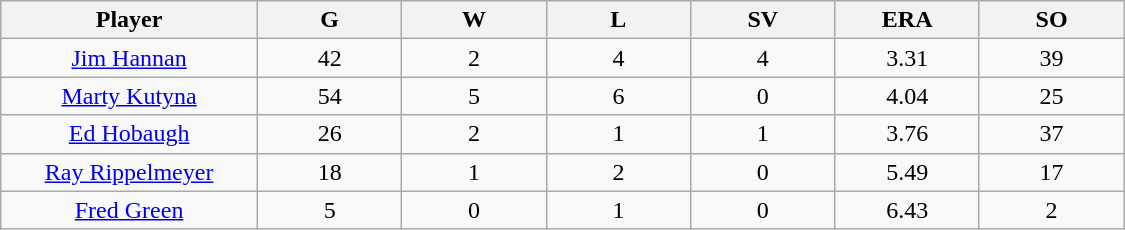<table class="wikitable sortable">
<tr>
<th bgcolor="#DDDDFF" width="16%">Player</th>
<th bgcolor="#DDDDFF" width="9%">G</th>
<th bgcolor="#DDDDFF" width="9%">W</th>
<th bgcolor="#DDDDFF" width="9%">L</th>
<th bgcolor="#DDDDFF" width="9%">SV</th>
<th bgcolor="#DDDDFF" width="9%">ERA</th>
<th bgcolor="#DDDDFF" width="9%">SO</th>
</tr>
<tr align="center">
<td><a href='#'>Jim Hannan</a></td>
<td>42</td>
<td>2</td>
<td>4</td>
<td>4</td>
<td>3.31</td>
<td>39</td>
</tr>
<tr align=center>
<td><a href='#'>Marty Kutyna</a></td>
<td>54</td>
<td>5</td>
<td>6</td>
<td>0</td>
<td>4.04</td>
<td>25</td>
</tr>
<tr align=center>
<td><a href='#'>Ed Hobaugh</a></td>
<td>26</td>
<td>2</td>
<td>1</td>
<td>1</td>
<td>3.76</td>
<td>37</td>
</tr>
<tr align=center>
<td><a href='#'>Ray Rippelmeyer</a></td>
<td>18</td>
<td>1</td>
<td>2</td>
<td>0</td>
<td>5.49</td>
<td>17</td>
</tr>
<tr align=center>
<td><a href='#'>Fred Green</a></td>
<td>5</td>
<td>0</td>
<td>1</td>
<td>0</td>
<td>6.43</td>
<td>2</td>
</tr>
</table>
